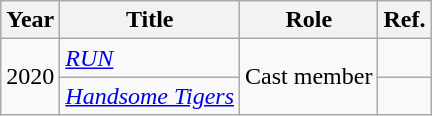<table class="wikitable sortable">
<tr>
<th>Year</th>
<th>Title</th>
<th>Role</th>
<th>Ref.</th>
</tr>
<tr>
<td rowspan=2>2020</td>
<td><em><a href='#'>RUN</a></em></td>
<td rowspan=2>Cast member</td>
<td></td>
</tr>
<tr>
<td><em><a href='#'>Handsome Tigers</a></em></td>
<td></td>
</tr>
</table>
